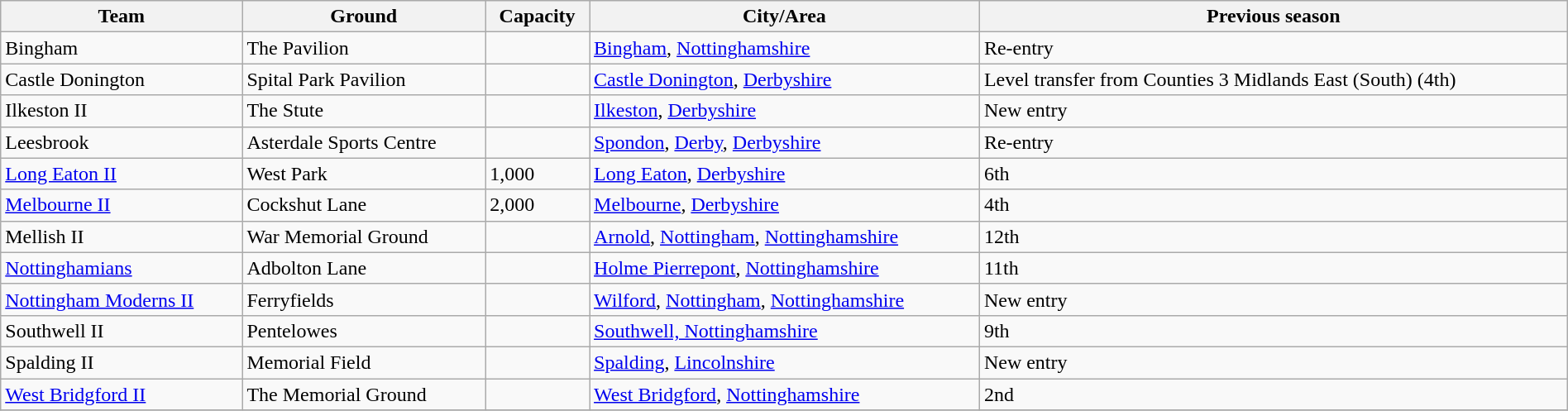<table class="wikitable sortable" width=100%>
<tr>
<th>Team</th>
<th>Ground</th>
<th>Capacity</th>
<th>City/Area</th>
<th>Previous season</th>
</tr>
<tr>
<td>Bingham</td>
<td>The Pavilion</td>
<td></td>
<td><a href='#'>Bingham</a>, <a href='#'>Nottinghamshire</a></td>
<td>Re-entry</td>
</tr>
<tr>
<td>Castle Donington</td>
<td>Spital Park Pavilion</td>
<td></td>
<td><a href='#'>Castle Donington</a>, <a href='#'>Derbyshire</a></td>
<td>Level transfer from Counties 3 Midlands East (South) (4th)</td>
</tr>
<tr>
<td>Ilkeston II</td>
<td>The Stute</td>
<td></td>
<td><a href='#'>Ilkeston</a>, <a href='#'>Derbyshire</a></td>
<td>New entry</td>
</tr>
<tr>
<td>Leesbrook</td>
<td>Asterdale Sports Centre</td>
<td></td>
<td><a href='#'>Spondon</a>, <a href='#'>Derby</a>, <a href='#'>Derbyshire</a></td>
<td>Re-entry</td>
</tr>
<tr>
<td><a href='#'>Long Eaton II</a></td>
<td>West Park</td>
<td>1,000</td>
<td><a href='#'>Long Eaton</a>, <a href='#'>Derbyshire</a></td>
<td>6th</td>
</tr>
<tr>
<td><a href='#'>Melbourne II</a></td>
<td>Cockshut Lane</td>
<td>2,000</td>
<td><a href='#'>Melbourne</a>, <a href='#'>Derbyshire</a></td>
<td>4th</td>
</tr>
<tr>
<td>Mellish II</td>
<td>War Memorial Ground</td>
<td></td>
<td><a href='#'>Arnold</a>, <a href='#'>Nottingham</a>, <a href='#'>Nottinghamshire</a></td>
<td>12th</td>
</tr>
<tr>
<td><a href='#'>Nottinghamians</a></td>
<td>Adbolton Lane</td>
<td></td>
<td><a href='#'>Holme Pierrepont</a>, <a href='#'>Nottinghamshire</a></td>
<td>11th</td>
</tr>
<tr>
<td><a href='#'>Nottingham Moderns II</a></td>
<td>Ferryfields</td>
<td></td>
<td><a href='#'>Wilford</a>, <a href='#'>Nottingham</a>, <a href='#'>Nottinghamshire</a></td>
<td>New entry</td>
</tr>
<tr>
<td>Southwell II</td>
<td>Pentelowes</td>
<td></td>
<td><a href='#'>Southwell, Nottinghamshire</a></td>
<td>9th</td>
</tr>
<tr>
<td>Spalding II</td>
<td>Memorial Field</td>
<td></td>
<td><a href='#'>Spalding</a>, <a href='#'>Lincolnshire</a></td>
<td>New entry</td>
</tr>
<tr>
<td><a href='#'>West Bridgford II</a></td>
<td>The Memorial Ground</td>
<td></td>
<td><a href='#'>West Bridgford</a>, <a href='#'>Nottinghamshire</a></td>
<td>2nd</td>
</tr>
<tr>
</tr>
</table>
